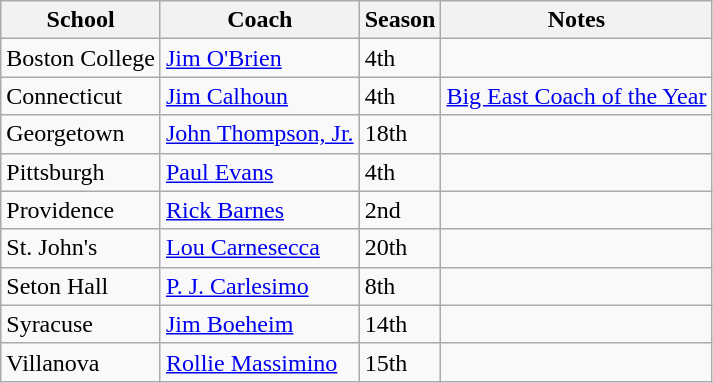<table class="wikitable">
<tr>
<th>School</th>
<th>Coach</th>
<th>Season</th>
<th>Notes</th>
</tr>
<tr>
<td>Boston College</td>
<td><a href='#'>Jim O'Brien</a></td>
<td>4th</td>
<td></td>
</tr>
<tr>
<td>Connecticut</td>
<td><a href='#'>Jim Calhoun</a></td>
<td>4th</td>
<td><a href='#'>Big East Coach of the Year</a></td>
</tr>
<tr>
<td>Georgetown</td>
<td><a href='#'>John Thompson, Jr.</a></td>
<td>18th</td>
<td></td>
</tr>
<tr>
<td>Pittsburgh</td>
<td><a href='#'>Paul Evans</a></td>
<td>4th</td>
<td></td>
</tr>
<tr>
<td>Providence</td>
<td><a href='#'>Rick Barnes</a></td>
<td>2nd</td>
<td></td>
</tr>
<tr>
<td>St. John's</td>
<td><a href='#'>Lou Carnesecca</a></td>
<td>20th</td>
<td></td>
</tr>
<tr>
<td>Seton Hall</td>
<td><a href='#'>P. J. Carlesimo</a></td>
<td>8th</td>
<td></td>
</tr>
<tr>
<td>Syracuse</td>
<td><a href='#'>Jim Boeheim</a></td>
<td>14th</td>
<td></td>
</tr>
<tr>
<td>Villanova</td>
<td><a href='#'>Rollie Massimino</a></td>
<td>15th</td>
<td></td>
</tr>
</table>
